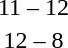<table style="text-align:center">
<tr>
<th width=200></th>
<th width=100></th>
<th width=200></th>
</tr>
<tr>
<td align=right></td>
<td>11 – 12</td>
<td align=left><strong></strong></td>
</tr>
<tr>
<td align=right><strong></strong></td>
<td>12 – 8</td>
<td align=left></td>
</tr>
</table>
